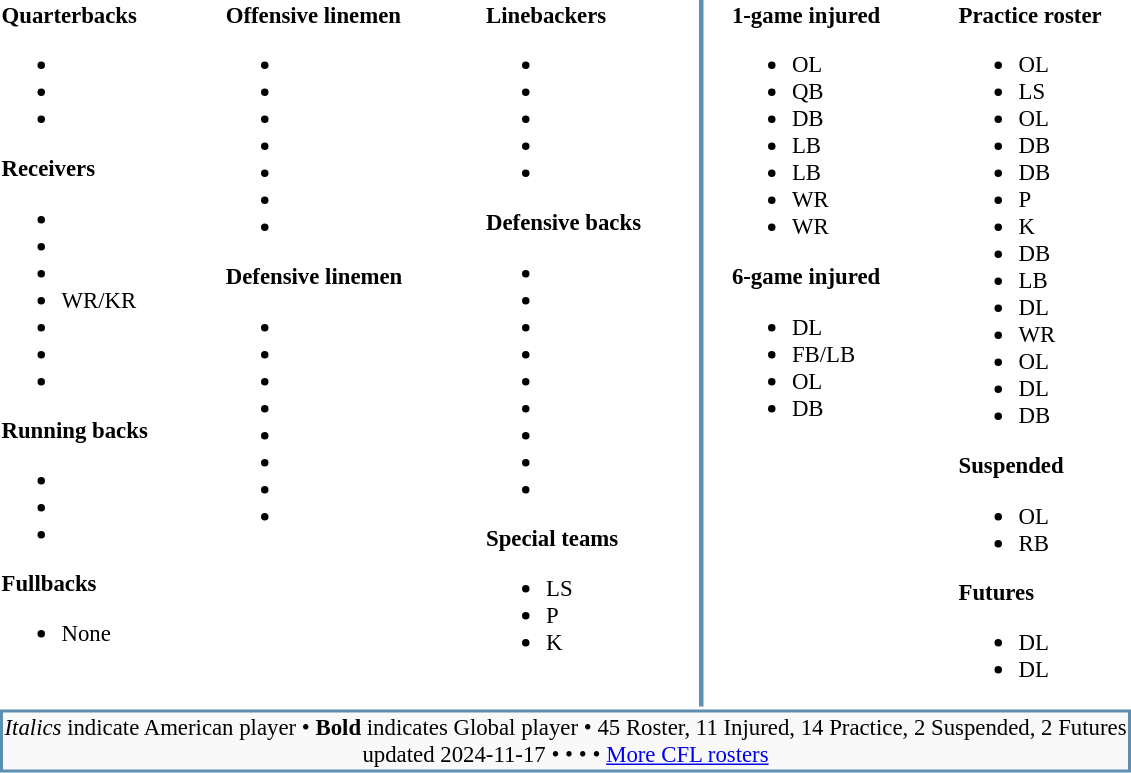<table class="toccolours" style="text-align: left;">
<tr>
<td style="font-size: 95%;vertical-align:top;"><strong>Quarterbacks</strong><br><ul><li></li><li></li><li></li></ul><strong>Receivers</strong><ul><li></li><li></li><li></li><li> WR/KR</li><li></li><li></li><li></li></ul><strong>Running backs</strong><ul><li></li><li></li><li></li></ul><strong>Fullbacks</strong><ul><li>None</li></ul></td>
<td style="width: 25px;"></td>
<td style="font-size: 95%;vertical-align:top;"><strong>Offensive linemen</strong><br><ul><li></li><li></li><li></li><li></li><li></li><li></li><li></li></ul><strong>Defensive linemen</strong><ul><li></li><li></li><li></li><li></li><li></li><li></li><li></li><li></li></ul></td>
<td style="width: 25px;"></td>
<td style="font-size: 95%;vertical-align:top;"><strong>Linebackers</strong><br><ul><li></li><li></li><li></li><li></li><li></li></ul><strong>Defensive backs</strong><ul><li></li><li></li><li></li><li></li><li></li><li></li><li></li><li></li><li></li></ul><strong>Special teams</strong><ul><li> LS</li><li> P</li><li> K</li></ul></td>
<td style="width: 12px;"></td>
<td style="width: 0.5px; background-color:#5E8FB0"></td>
<td style="width: 12px;"></td>
<td style="font-size: 95%;vertical-align:top;"><strong>1-game injured</strong><br><ul><li> OL</li><li> QB</li><li> DB</li><li> LB</li><li> LB</li><li> WR</li><li> WR</li></ul><strong>6-game injured</strong><ul><li> DL</li><li> FB/LB</li><li> OL</li><li> DB</li></ul></td>
<td style="width: 25px;"></td>
<td style="font-size: 95%;vertical-align:top;"><strong>Practice roster</strong><br><ul><li> OL</li><li> LS</li><li> OL</li><li> DB</li><li> DB</li><li> P</li><li> K</li><li> DB</li><li> LB</li><li> DL</li><li> WR</li><li> OL</li><li> DL</li><li> DB</li></ul><strong>Suspended</strong><ul><li> OL</li><li> RB</li></ul><strong>Futures</strong><ul><li> DL</li><li> DL</li></ul></td>
</tr>
<tr>
<td style="text-align:center;font-size: 95%;background:#F9F9F9;border:2px solid #5E8FB0" colspan="12"><em>Italics</em> indicate American player • <strong>Bold</strong> indicates Global player • 45 Roster, 11 Injured, 14 Practice, 2 Suspended, 2 Futures <br><span></span> updated 2024-11-17 • <span></span> • <span></span> • <span></span> • <a href='#'>More CFL rosters</a></td>
</tr>
<tr>
</tr>
</table>
